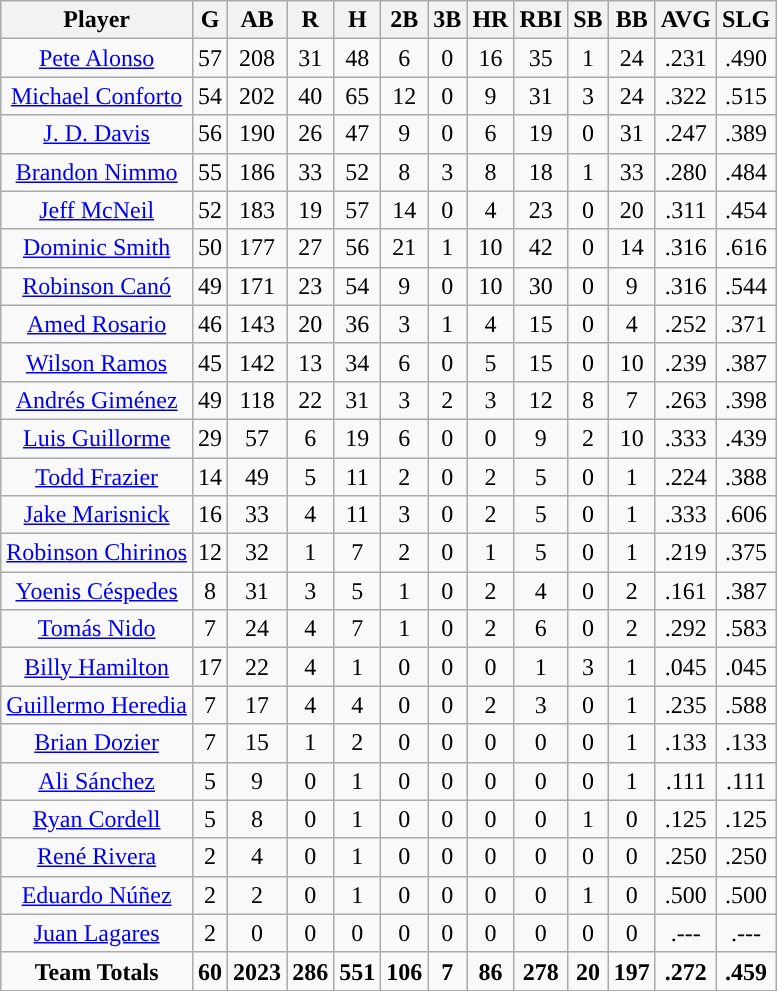<table class=wikitable style="text-align:center">
<tr>
<th>Player</th>
<th>G</th>
<th>AB</th>
<th>R</th>
<th>H</th>
<th>2B</th>
<th>3B</th>
<th>HR</th>
<th>RBI</th>
<th>SB</th>
<th>BB</th>
<th>AVG</th>
<th>SLG</th>
</tr>
<tr>
<td><a href='#'>Pete Alonso</a></td>
<td>57</td>
<td>208</td>
<td>31</td>
<td>48</td>
<td>6</td>
<td>0</td>
<td>16</td>
<td>35</td>
<td>1</td>
<td>24</td>
<td>.231</td>
<td>.490</td>
</tr>
<tr>
<td><a href='#'>Michael Conforto</a></td>
<td>54</td>
<td>202</td>
<td>40</td>
<td>65</td>
<td>12</td>
<td>0</td>
<td>9</td>
<td>31</td>
<td>3</td>
<td>24</td>
<td>.322</td>
<td>.515</td>
</tr>
<tr>
<td><a href='#'>J. D. Davis</a></td>
<td>56</td>
<td>190</td>
<td>26</td>
<td>47</td>
<td>9</td>
<td>0</td>
<td>6</td>
<td>19</td>
<td>0</td>
<td>31</td>
<td>.247</td>
<td>.389</td>
</tr>
<tr>
<td><a href='#'>Brandon Nimmo</a></td>
<td>55</td>
<td>186</td>
<td>33</td>
<td>52</td>
<td>8</td>
<td>3</td>
<td>8</td>
<td>18</td>
<td>1</td>
<td>33</td>
<td>.280</td>
<td>.484</td>
</tr>
<tr>
<td><a href='#'>Jeff McNeil</a></td>
<td>52</td>
<td>183</td>
<td>19</td>
<td>57</td>
<td>14</td>
<td>0</td>
<td>4</td>
<td>23</td>
<td>0</td>
<td>20</td>
<td>.311</td>
<td>.454</td>
</tr>
<tr>
<td><a href='#'>Dominic Smith</a></td>
<td>50</td>
<td>177</td>
<td>27</td>
<td>56</td>
<td>21</td>
<td>1</td>
<td>10</td>
<td>42</td>
<td>0</td>
<td>14</td>
<td>.316</td>
<td>.616</td>
</tr>
<tr>
<td><a href='#'>Robinson Canó</a></td>
<td>49</td>
<td>171</td>
<td>23</td>
<td>54</td>
<td>9</td>
<td>0</td>
<td>10</td>
<td>30</td>
<td>0</td>
<td>9</td>
<td>.316</td>
<td>.544</td>
</tr>
<tr>
<td><a href='#'>Amed Rosario</a></td>
<td>46</td>
<td>143</td>
<td>20</td>
<td>36</td>
<td>3</td>
<td>1</td>
<td>4</td>
<td>15</td>
<td>0</td>
<td>4</td>
<td>.252</td>
<td>.371</td>
</tr>
<tr>
<td><a href='#'>Wilson Ramos</a></td>
<td>45</td>
<td>142</td>
<td>13</td>
<td>34</td>
<td>6</td>
<td>0</td>
<td>5</td>
<td>15</td>
<td>0</td>
<td>10</td>
<td>.239</td>
<td>.387</td>
</tr>
<tr>
<td><a href='#'>Andrés Giménez</a></td>
<td>49</td>
<td>118</td>
<td>22</td>
<td>31</td>
<td>3</td>
<td>2</td>
<td>3</td>
<td>12</td>
<td>8</td>
<td>7</td>
<td>.263</td>
<td>.398</td>
</tr>
<tr>
<td><a href='#'>Luis Guillorme</a></td>
<td>29</td>
<td>57</td>
<td>6</td>
<td>19</td>
<td>6</td>
<td>0</td>
<td>0</td>
<td>9</td>
<td>2</td>
<td>10</td>
<td>.333</td>
<td>.439</td>
</tr>
<tr>
<td><a href='#'>Todd Frazier</a></td>
<td>14</td>
<td>49</td>
<td>5</td>
<td>11</td>
<td>2</td>
<td>0</td>
<td>2</td>
<td>5</td>
<td>0</td>
<td>1</td>
<td>.224</td>
<td>.388</td>
</tr>
<tr>
<td><a href='#'>Jake Marisnick</a></td>
<td>16</td>
<td>33</td>
<td>4</td>
<td>11</td>
<td>3</td>
<td>0</td>
<td>2</td>
<td>5</td>
<td>0</td>
<td>1</td>
<td>.333</td>
<td>.606</td>
</tr>
<tr>
<td><a href='#'>Robinson Chirinos</a></td>
<td>12</td>
<td>32</td>
<td>1</td>
<td>7</td>
<td>2</td>
<td>0</td>
<td>1</td>
<td>5</td>
<td>0</td>
<td>1</td>
<td>.219</td>
<td>.375</td>
</tr>
<tr>
<td><a href='#'>Yoenis Céspedes</a></td>
<td>8</td>
<td>31</td>
<td>3</td>
<td>5</td>
<td>1</td>
<td>0</td>
<td>2</td>
<td>4</td>
<td>0</td>
<td>2</td>
<td>.161</td>
<td>.387</td>
</tr>
<tr>
<td><a href='#'>Tomás Nido</a></td>
<td>7</td>
<td>24</td>
<td>4</td>
<td>7</td>
<td>1</td>
<td>0</td>
<td>2</td>
<td>6</td>
<td>0</td>
<td>2</td>
<td>.292</td>
<td>.583</td>
</tr>
<tr>
<td><a href='#'>Billy Hamilton</a></td>
<td>17</td>
<td>22</td>
<td>4</td>
<td>1</td>
<td>0</td>
<td>0</td>
<td>0</td>
<td>1</td>
<td>3</td>
<td>1</td>
<td>.045</td>
<td>.045</td>
</tr>
<tr>
<td><a href='#'>Guillermo Heredia</a></td>
<td>7</td>
<td>17</td>
<td>4</td>
<td>4</td>
<td>0</td>
<td>0</td>
<td>2</td>
<td>3</td>
<td>0</td>
<td>1</td>
<td>.235</td>
<td>.588</td>
</tr>
<tr>
<td><a href='#'>Brian Dozier</a></td>
<td>7</td>
<td>15</td>
<td>1</td>
<td>2</td>
<td>0</td>
<td>0</td>
<td>0</td>
<td>0</td>
<td>0</td>
<td>1</td>
<td>.133</td>
<td>.133</td>
</tr>
<tr>
<td><a href='#'>Ali Sánchez</a></td>
<td>5</td>
<td>9</td>
<td>0</td>
<td>1</td>
<td>0</td>
<td>0</td>
<td>0</td>
<td>0</td>
<td>0</td>
<td>1</td>
<td>.111</td>
<td>.111</td>
</tr>
<tr>
<td><a href='#'>Ryan Cordell</a></td>
<td>5</td>
<td>8</td>
<td>0</td>
<td>1</td>
<td>0</td>
<td>0</td>
<td>0</td>
<td>0</td>
<td>1</td>
<td>0</td>
<td>.125</td>
<td>.125</td>
</tr>
<tr>
<td><a href='#'>René Rivera</a></td>
<td>2</td>
<td>4</td>
<td>0</td>
<td>1</td>
<td>0</td>
<td>0</td>
<td>0</td>
<td>0</td>
<td>0</td>
<td>0</td>
<td>.250</td>
<td>.250</td>
</tr>
<tr>
<td><a href='#'>Eduardo Núñez</a></td>
<td>2</td>
<td>2</td>
<td>0</td>
<td>1</td>
<td>0</td>
<td>0</td>
<td>0</td>
<td>0</td>
<td>1</td>
<td>0</td>
<td>.500</td>
<td>.500</td>
</tr>
<tr>
<td><a href='#'>Juan Lagares</a></td>
<td>2</td>
<td>0</td>
<td>0</td>
<td>0</td>
<td>0</td>
<td>0</td>
<td>0</td>
<td>0</td>
<td>0</td>
<td>0</td>
<td>.---</td>
<td>.---</td>
</tr>
<tr>
<td><strong>Team Totals</strong></td>
<td><strong>60</strong></td>
<td><strong>2023</strong></td>
<td><strong>286</strong></td>
<td><strong>551</strong></td>
<td><strong>106</strong></td>
<td><strong>7</strong></td>
<td><strong>86</strong></td>
<td><strong>278</strong></td>
<td><strong>20</strong></td>
<td><strong>197</strong></td>
<td><strong>.272</strong></td>
<td><strong>.459</strong></td>
</tr>
</table>
